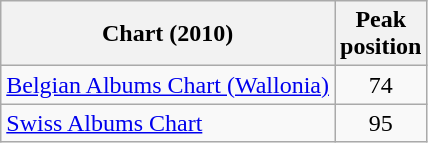<table class="wikitable">
<tr>
<th style="text-align:center;">Chart (2010)</th>
<th style="text-align:center;">Peak<br>position</th>
</tr>
<tr>
<td align="left"><a href='#'>Belgian Albums Chart (Wallonia)</a></td>
<td align="center">74</td>
</tr>
<tr>
<td align=left><a href='#'>Swiss Albums Chart</a></td>
<td align="center">95</td>
</tr>
</table>
